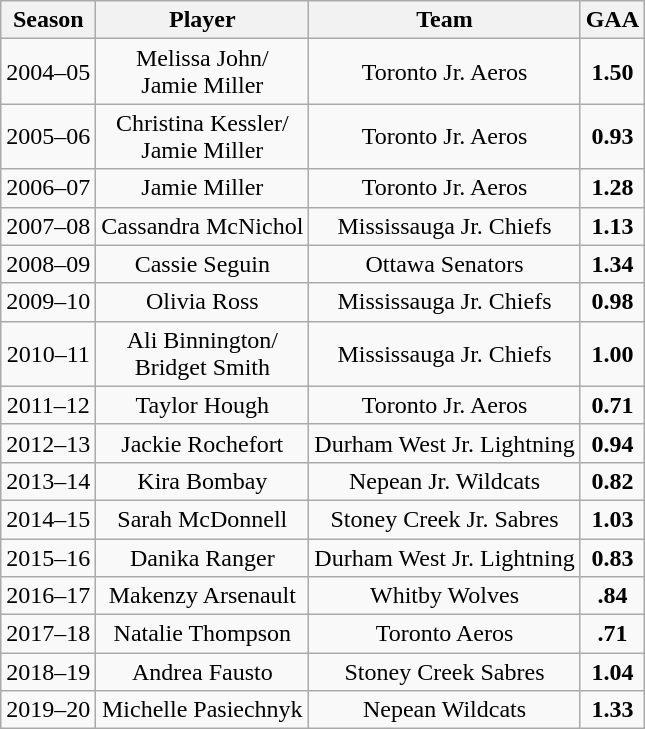<table class="wikitable" style="text-align:center">
<tr>
<th>Season</th>
<th>Player</th>
<th>Team</th>
<th>GAA</th>
</tr>
<tr>
<td>2004–05</td>
<td>Melissa John/<br>Jamie Miller</td>
<td>Toronto Jr. Aeros</td>
<td><strong>1.50</strong></td>
</tr>
<tr>
<td>2005–06</td>
<td>Christina Kessler/<br>Jamie Miller</td>
<td>Toronto Jr. Aeros</td>
<td><strong>0.93</strong></td>
</tr>
<tr>
<td>2006–07</td>
<td>Jamie Miller</td>
<td>Toronto Jr. Aeros</td>
<td><strong>1.28</strong></td>
</tr>
<tr>
<td>2007–08</td>
<td>Cassandra McNichol</td>
<td>Mississauga Jr. Chiefs</td>
<td><strong>1.13</strong></td>
</tr>
<tr>
<td>2008–09</td>
<td>Cassie Seguin</td>
<td>Ottawa Senators</td>
<td><strong>1.34</strong></td>
</tr>
<tr>
<td>2009–10</td>
<td>Olivia Ross</td>
<td>Mississauga Jr. Chiefs</td>
<td><strong>0.98</strong></td>
</tr>
<tr>
<td>2010–11</td>
<td>Ali Binnington/<br>Bridget Smith</td>
<td>Mississauga Jr. Chiefs</td>
<td><strong>1.00</strong></td>
</tr>
<tr>
<td>2011–12</td>
<td>Taylor Hough</td>
<td>Toronto Jr. Aeros</td>
<td><strong>0.71</strong></td>
</tr>
<tr>
<td>2012–13</td>
<td>Jackie Rochefort</td>
<td>Durham West Jr. Lightning</td>
<td><strong>0.94</strong></td>
</tr>
<tr>
<td>2013–14</td>
<td>Kira Bombay</td>
<td>Nepean Jr. Wildcats</td>
<td><strong>0.82</strong></td>
</tr>
<tr>
<td>2014–15</td>
<td>Sarah McDonnell</td>
<td>Stoney Creek Jr. Sabres</td>
<td><strong>1.03</strong></td>
</tr>
<tr>
<td>2015–16</td>
<td>Danika Ranger</td>
<td>Durham West Jr. Lightning</td>
<td><strong>0.83</strong></td>
</tr>
<tr>
<td>2016–17</td>
<td>Makenzy Arsenault</td>
<td>Whitby Wolves</td>
<td><strong>.84</strong></td>
</tr>
<tr>
<td>2017–18</td>
<td>Natalie Thompson</td>
<td>Toronto Aeros</td>
<td><strong>.71</strong></td>
</tr>
<tr>
<td>2018–19</td>
<td>Andrea Fausto</td>
<td>Stoney Creek Sabres</td>
<td><strong>1.04</strong></td>
</tr>
<tr>
<td>2019–20</td>
<td>Michelle Pasiechnyk</td>
<td>Nepean Wildcats</td>
<td><strong>1.33</strong></td>
</tr>
</table>
